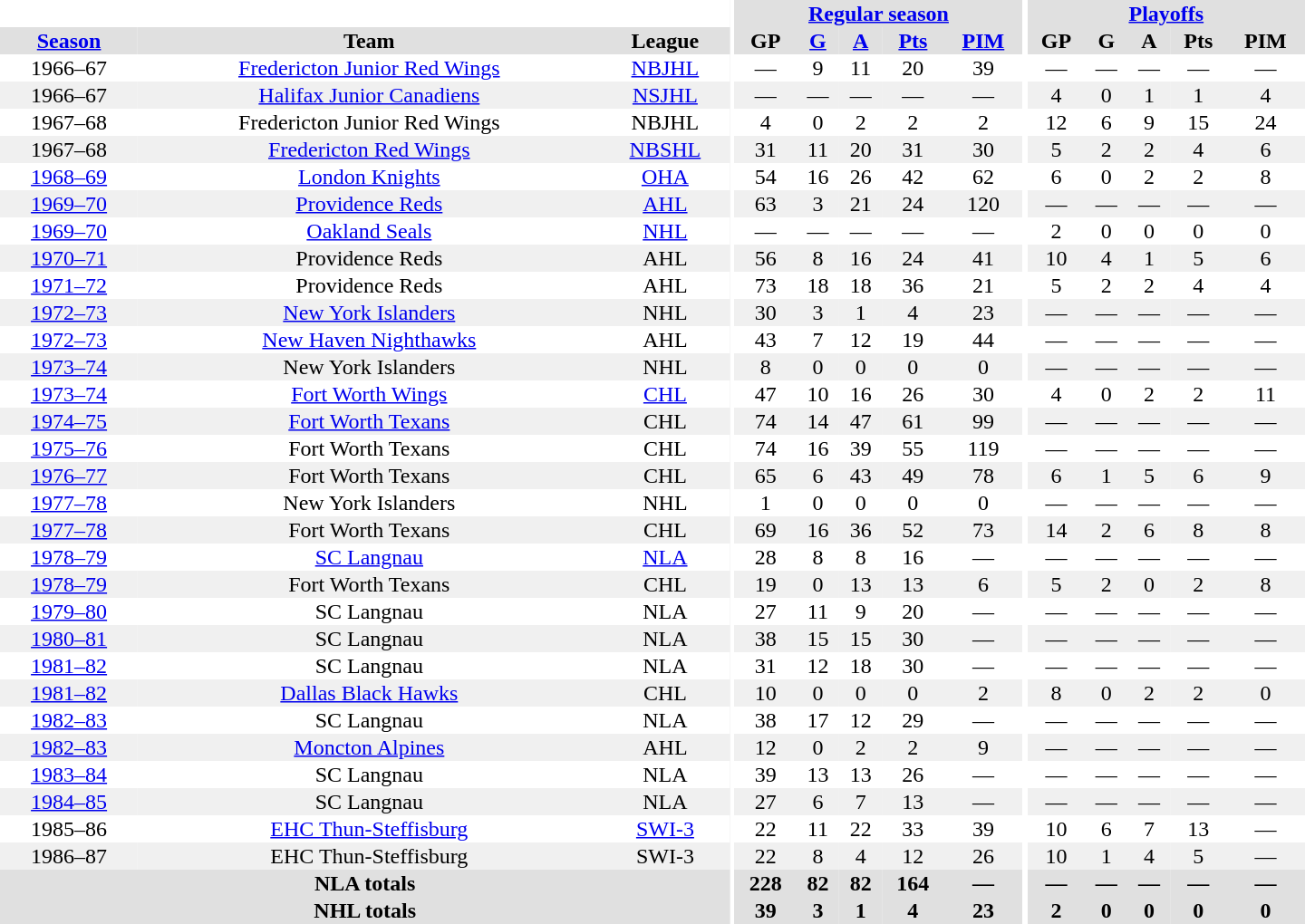<table border="0" cellpadding="1" cellspacing="0" style="text-align:center; width:60em">
<tr bgcolor="#e0e0e0">
<th colspan="3" bgcolor="#ffffff"></th>
<th rowspan="100" bgcolor="#ffffff"></th>
<th colspan="5"><a href='#'>Regular season</a></th>
<th rowspan="100" bgcolor="#ffffff"></th>
<th colspan="5"><a href='#'>Playoffs</a></th>
</tr>
<tr bgcolor="#e0e0e0">
<th><a href='#'>Season</a></th>
<th>Team</th>
<th>League</th>
<th>GP</th>
<th><a href='#'>G</a></th>
<th><a href='#'>A</a></th>
<th><a href='#'>Pts</a></th>
<th><a href='#'>PIM</a></th>
<th>GP</th>
<th>G</th>
<th>A</th>
<th>Pts</th>
<th>PIM</th>
</tr>
<tr>
<td>1966–67</td>
<td><a href='#'>Fredericton Junior Red Wings</a></td>
<td><a href='#'>NBJHL</a></td>
<td>—</td>
<td>9</td>
<td>11</td>
<td>20</td>
<td>39</td>
<td>—</td>
<td>—</td>
<td>—</td>
<td>—</td>
<td>—</td>
</tr>
<tr bgcolor="#f0f0f0">
<td>1966–67</td>
<td><a href='#'>Halifax Junior Canadiens</a></td>
<td><a href='#'>NSJHL</a></td>
<td>—</td>
<td>—</td>
<td>—</td>
<td>—</td>
<td>—</td>
<td>4</td>
<td>0</td>
<td>1</td>
<td>1</td>
<td>4</td>
</tr>
<tr>
<td>1967–68</td>
<td>Fredericton Junior Red Wings</td>
<td>NBJHL</td>
<td>4</td>
<td>0</td>
<td>2</td>
<td>2</td>
<td>2</td>
<td>12</td>
<td>6</td>
<td>9</td>
<td>15</td>
<td>24</td>
</tr>
<tr bgcolor="#f0f0f0">
<td>1967–68</td>
<td><a href='#'>Fredericton Red Wings</a></td>
<td><a href='#'>NBSHL</a></td>
<td>31</td>
<td>11</td>
<td>20</td>
<td>31</td>
<td>30</td>
<td>5</td>
<td>2</td>
<td>2</td>
<td>4</td>
<td>6</td>
</tr>
<tr>
<td><a href='#'>1968–69</a></td>
<td><a href='#'>London Knights</a></td>
<td><a href='#'>OHA</a></td>
<td>54</td>
<td>16</td>
<td>26</td>
<td>42</td>
<td>62</td>
<td>6</td>
<td>0</td>
<td>2</td>
<td>2</td>
<td>8</td>
</tr>
<tr bgcolor="#f0f0f0">
<td><a href='#'>1969–70</a></td>
<td><a href='#'>Providence Reds</a></td>
<td><a href='#'>AHL</a></td>
<td>63</td>
<td>3</td>
<td>21</td>
<td>24</td>
<td>120</td>
<td>—</td>
<td>—</td>
<td>—</td>
<td>—</td>
<td>—</td>
</tr>
<tr>
<td><a href='#'>1969–70</a></td>
<td><a href='#'>Oakland Seals</a></td>
<td><a href='#'>NHL</a></td>
<td>—</td>
<td>—</td>
<td>—</td>
<td>—</td>
<td>—</td>
<td>2</td>
<td>0</td>
<td>0</td>
<td>0</td>
<td>0</td>
</tr>
<tr bgcolor="#f0f0f0">
<td><a href='#'>1970–71</a></td>
<td>Providence Reds</td>
<td>AHL</td>
<td>56</td>
<td>8</td>
<td>16</td>
<td>24</td>
<td>41</td>
<td>10</td>
<td>4</td>
<td>1</td>
<td>5</td>
<td>6</td>
</tr>
<tr>
<td><a href='#'>1971–72</a></td>
<td>Providence Reds</td>
<td>AHL</td>
<td>73</td>
<td>18</td>
<td>18</td>
<td>36</td>
<td>21</td>
<td>5</td>
<td>2</td>
<td>2</td>
<td>4</td>
<td>4</td>
</tr>
<tr bgcolor="#f0f0f0">
<td><a href='#'>1972–73</a></td>
<td><a href='#'>New York Islanders</a></td>
<td>NHL</td>
<td>30</td>
<td>3</td>
<td>1</td>
<td>4</td>
<td>23</td>
<td>—</td>
<td>—</td>
<td>—</td>
<td>—</td>
<td>—</td>
</tr>
<tr>
<td><a href='#'>1972–73</a></td>
<td><a href='#'>New Haven Nighthawks</a></td>
<td>AHL</td>
<td>43</td>
<td>7</td>
<td>12</td>
<td>19</td>
<td>44</td>
<td>—</td>
<td>—</td>
<td>—</td>
<td>—</td>
<td>—</td>
</tr>
<tr bgcolor="#f0f0f0">
<td><a href='#'>1973–74</a></td>
<td>New York Islanders</td>
<td>NHL</td>
<td>8</td>
<td>0</td>
<td>0</td>
<td>0</td>
<td>0</td>
<td>—</td>
<td>—</td>
<td>—</td>
<td>—</td>
<td>—</td>
</tr>
<tr>
<td><a href='#'>1973–74</a></td>
<td><a href='#'>Fort Worth Wings</a></td>
<td><a href='#'>CHL</a></td>
<td>47</td>
<td>10</td>
<td>16</td>
<td>26</td>
<td>30</td>
<td>4</td>
<td>0</td>
<td>2</td>
<td>2</td>
<td>11</td>
</tr>
<tr bgcolor="#f0f0f0">
<td><a href='#'>1974–75</a></td>
<td><a href='#'>Fort Worth Texans</a></td>
<td>CHL</td>
<td>74</td>
<td>14</td>
<td>47</td>
<td>61</td>
<td>99</td>
<td>—</td>
<td>—</td>
<td>—</td>
<td>—</td>
<td>—</td>
</tr>
<tr>
<td><a href='#'>1975–76</a></td>
<td>Fort Worth Texans</td>
<td>CHL</td>
<td>74</td>
<td>16</td>
<td>39</td>
<td>55</td>
<td>119</td>
<td>—</td>
<td>—</td>
<td>—</td>
<td>—</td>
<td>—</td>
</tr>
<tr bgcolor="#f0f0f0">
<td><a href='#'>1976–77</a></td>
<td>Fort Worth Texans</td>
<td>CHL</td>
<td>65</td>
<td>6</td>
<td>43</td>
<td>49</td>
<td>78</td>
<td>6</td>
<td>1</td>
<td>5</td>
<td>6</td>
<td>9</td>
</tr>
<tr>
<td><a href='#'>1977–78</a></td>
<td>New York Islanders</td>
<td>NHL</td>
<td>1</td>
<td>0</td>
<td>0</td>
<td>0</td>
<td>0</td>
<td>—</td>
<td>—</td>
<td>—</td>
<td>—</td>
<td>—</td>
</tr>
<tr bgcolor="#f0f0f0">
<td><a href='#'>1977–78</a></td>
<td>Fort Worth Texans</td>
<td>CHL</td>
<td>69</td>
<td>16</td>
<td>36</td>
<td>52</td>
<td>73</td>
<td>14</td>
<td>2</td>
<td>6</td>
<td>8</td>
<td>8</td>
</tr>
<tr>
<td><a href='#'>1978–79</a></td>
<td><a href='#'>SC Langnau</a></td>
<td><a href='#'>NLA</a></td>
<td>28</td>
<td>8</td>
<td>8</td>
<td>16</td>
<td>—</td>
<td>—</td>
<td>—</td>
<td>—</td>
<td>—</td>
<td>—</td>
</tr>
<tr bgcolor="#f0f0f0">
<td><a href='#'>1978–79</a></td>
<td>Fort Worth Texans</td>
<td>CHL</td>
<td>19</td>
<td>0</td>
<td>13</td>
<td>13</td>
<td>6</td>
<td>5</td>
<td>2</td>
<td>0</td>
<td>2</td>
<td>8</td>
</tr>
<tr>
<td><a href='#'>1979–80</a></td>
<td>SC Langnau</td>
<td>NLA</td>
<td>27</td>
<td>11</td>
<td>9</td>
<td>20</td>
<td>—</td>
<td>—</td>
<td>—</td>
<td>—</td>
<td>—</td>
<td>—</td>
</tr>
<tr bgcolor="#f0f0f0">
<td><a href='#'>1980–81</a></td>
<td>SC Langnau</td>
<td>NLA</td>
<td>38</td>
<td>15</td>
<td>15</td>
<td>30</td>
<td>—</td>
<td>—</td>
<td>—</td>
<td>—</td>
<td>—</td>
<td>—</td>
</tr>
<tr>
<td><a href='#'>1981–82</a></td>
<td>SC Langnau</td>
<td>NLA</td>
<td>31</td>
<td>12</td>
<td>18</td>
<td>30</td>
<td>—</td>
<td>—</td>
<td>—</td>
<td>—</td>
<td>—</td>
<td>—</td>
</tr>
<tr bgcolor="#f0f0f0">
<td><a href='#'>1981–82</a></td>
<td><a href='#'>Dallas Black Hawks</a></td>
<td>CHL</td>
<td>10</td>
<td>0</td>
<td>0</td>
<td>0</td>
<td>2</td>
<td>8</td>
<td>0</td>
<td>2</td>
<td>2</td>
<td>0</td>
</tr>
<tr>
<td><a href='#'>1982–83</a></td>
<td>SC Langnau</td>
<td>NLA</td>
<td>38</td>
<td>17</td>
<td>12</td>
<td>29</td>
<td>—</td>
<td>—</td>
<td>—</td>
<td>—</td>
<td>—</td>
<td>—</td>
</tr>
<tr bgcolor="#f0f0f0">
<td><a href='#'>1982–83</a></td>
<td><a href='#'>Moncton Alpines</a></td>
<td>AHL</td>
<td>12</td>
<td>0</td>
<td>2</td>
<td>2</td>
<td>9</td>
<td>—</td>
<td>—</td>
<td>—</td>
<td>—</td>
<td>—</td>
</tr>
<tr>
<td><a href='#'>1983–84</a></td>
<td>SC Langnau</td>
<td>NLA</td>
<td>39</td>
<td>13</td>
<td>13</td>
<td>26</td>
<td>—</td>
<td>—</td>
<td>—</td>
<td>—</td>
<td>—</td>
<td>—</td>
</tr>
<tr bgcolor="#f0f0f0">
<td><a href='#'>1984–85</a></td>
<td>SC Langnau</td>
<td>NLA</td>
<td>27</td>
<td>6</td>
<td>7</td>
<td>13</td>
<td>—</td>
<td>—</td>
<td>—</td>
<td>—</td>
<td>—</td>
<td>—</td>
</tr>
<tr>
<td>1985–86</td>
<td><a href='#'>EHC Thun-Steffisburg</a></td>
<td><a href='#'>SWI-3</a></td>
<td>22</td>
<td>11</td>
<td>22</td>
<td>33</td>
<td>39</td>
<td>10</td>
<td>6</td>
<td>7</td>
<td>13</td>
<td>—</td>
</tr>
<tr bgcolor="#f0f0f0">
<td>1986–87</td>
<td>EHC Thun-Steffisburg</td>
<td>SWI-3</td>
<td>22</td>
<td>8</td>
<td>4</td>
<td>12</td>
<td>26</td>
<td>10</td>
<td>1</td>
<td>4</td>
<td>5</td>
<td>—</td>
</tr>
<tr bgcolor="#e0e0e0">
<th colspan="3">NLA totals</th>
<th>228</th>
<th>82</th>
<th>82</th>
<th>164</th>
<th>—</th>
<th>—</th>
<th>—</th>
<th>—</th>
<th>—</th>
<th>—</th>
</tr>
<tr bgcolor="#e0e0e0">
<th colspan="3">NHL totals</th>
<th>39</th>
<th>3</th>
<th>1</th>
<th>4</th>
<th>23</th>
<th>2</th>
<th>0</th>
<th>0</th>
<th>0</th>
<th>0</th>
</tr>
</table>
